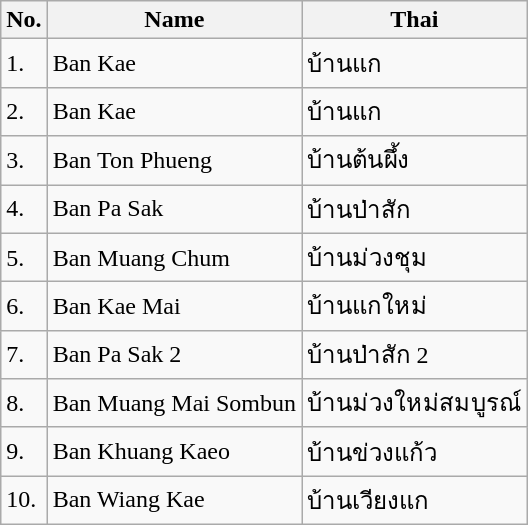<table class="wikitable sortable">
<tr>
<th>No.</th>
<th>Name</th>
<th>Thai</th>
</tr>
<tr>
<td>1.</td>
<td>Ban Kae</td>
<td>บ้านแก</td>
</tr>
<tr>
<td>2.</td>
<td>Ban Kae</td>
<td>บ้านแก</td>
</tr>
<tr>
<td>3.</td>
<td>Ban Ton Phueng</td>
<td>บ้านต้นผึ้ง</td>
</tr>
<tr>
<td>4.</td>
<td>Ban Pa Sak</td>
<td>บ้านป่าสัก</td>
</tr>
<tr>
<td>5.</td>
<td>Ban Muang Chum</td>
<td>บ้านม่วงชุม</td>
</tr>
<tr>
<td>6.</td>
<td>Ban Kae Mai</td>
<td>บ้านแกใหม่</td>
</tr>
<tr>
<td>7.</td>
<td>Ban Pa Sak 2</td>
<td>บ้านป่าสัก 2</td>
</tr>
<tr>
<td>8.</td>
<td>Ban Muang Mai Sombun</td>
<td>บ้านม่วงใหม่สมบูรณ์</td>
</tr>
<tr>
<td>9.</td>
<td>Ban Khuang Kaeo</td>
<td>บ้านข่วงแก้ว</td>
</tr>
<tr>
<td>10.</td>
<td>Ban Wiang Kae</td>
<td>บ้านเวียงแก</td>
</tr>
</table>
